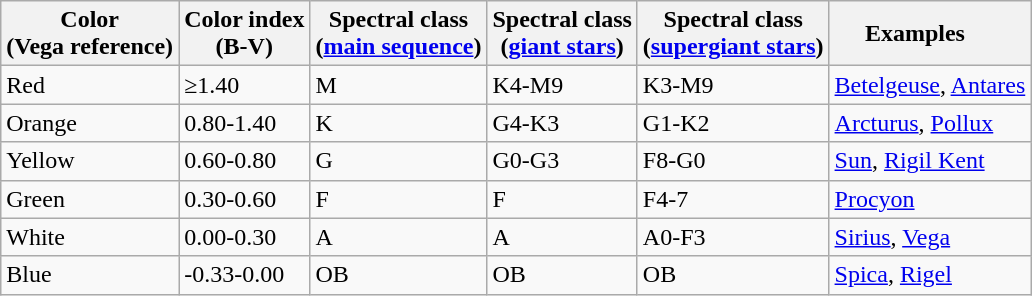<table class="wikitable sortable">
<tr>
<th>Color<br>(Vega reference)</th>
<th>Color index<br>(B-V)</th>
<th>Spectral class<br>(<a href='#'>main sequence</a>)</th>
<th>Spectral class<br>(<a href='#'>giant stars</a>)</th>
<th>Spectral class<br>(<a href='#'>supergiant stars</a>)</th>
<th>Examples     </th>
</tr>
<tr>
<td>Red</td>
<td>≥1.40</td>
<td>M</td>
<td>K4-M9</td>
<td>K3-M9</td>
<td><a href='#'>Betelgeuse</a>, <a href='#'>Antares</a></td>
</tr>
<tr>
<td>Orange</td>
<td>0.80-1.40</td>
<td>K</td>
<td>G4-K3</td>
<td>G1-K2</td>
<td><a href='#'>Arcturus</a>, <a href='#'>Pollux</a></td>
</tr>
<tr>
<td>Yellow</td>
<td>0.60-0.80</td>
<td>G</td>
<td>G0-G3</td>
<td>F8-G0</td>
<td><a href='#'>Sun</a>, <a href='#'>Rigil Kent</a></td>
</tr>
<tr>
<td>Green</td>
<td>0.30-0.60</td>
<td>F</td>
<td>F</td>
<td>F4-7</td>
<td><a href='#'>Procyon</a></td>
</tr>
<tr>
<td>White</td>
<td>0.00-0.30</td>
<td>A</td>
<td>A</td>
<td>A0-F3</td>
<td><a href='#'>Sirius</a>, <a href='#'>Vega</a></td>
</tr>
<tr>
<td>Blue</td>
<td>-0.33-0.00</td>
<td>OB</td>
<td>OB</td>
<td>OB</td>
<td><a href='#'>Spica</a>, <a href='#'>Rigel</a></td>
</tr>
</table>
